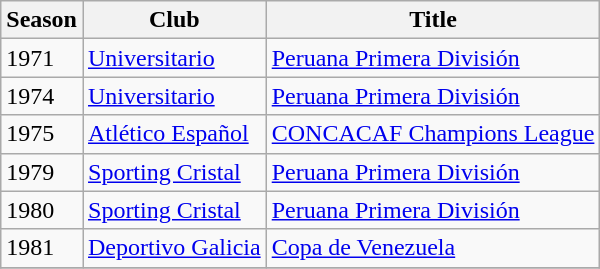<table class="wikitable">
<tr>
<th>Season</th>
<th>Club</th>
<th>Title</th>
</tr>
<tr>
<td>1971</td>
<td> <a href='#'>Universitario</a></td>
<td><a href='#'>Peruana Primera División</a></td>
</tr>
<tr>
<td>1974</td>
<td> <a href='#'>Universitario</a></td>
<td><a href='#'>Peruana Primera División</a></td>
</tr>
<tr>
<td>1975</td>
<td> <a href='#'>Atlético Español</a></td>
<td><a href='#'>CONCACAF Champions League</a></td>
</tr>
<tr>
<td>1979</td>
<td> <a href='#'>Sporting Cristal</a></td>
<td><a href='#'>Peruana Primera División</a></td>
</tr>
<tr>
<td>1980</td>
<td> <a href='#'>Sporting Cristal</a></td>
<td><a href='#'>Peruana Primera División</a></td>
</tr>
<tr>
<td>1981</td>
<td> <a href='#'>Deportivo Galicia</a></td>
<td><a href='#'>Copa de Venezuela</a></td>
</tr>
<tr>
</tr>
</table>
